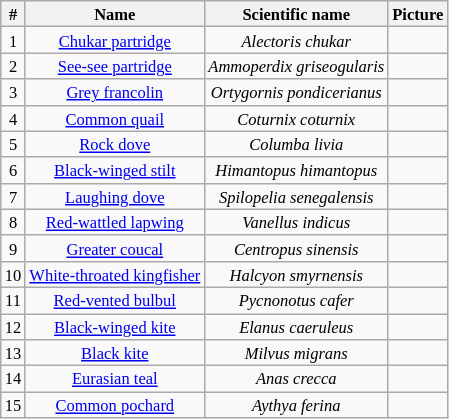<table class="wikitable" style="text-align: center; width=25%; font-size: 11px">
<tr>
<th>#</th>
<th>Name</th>
<th>Scientific name</th>
<th>Picture</th>
</tr>
<tr>
<td>1</td>
<td><a href='#'>Chukar partridge</a></td>
<td><em>Alectoris chukar</em></td>
<td></td>
</tr>
<tr>
<td>2</td>
<td><a href='#'>See-see partridge</a></td>
<td><em>Ammoperdix griseogularis</em></td>
<td></td>
</tr>
<tr>
<td>3</td>
<td><a href='#'>Grey francolin</a></td>
<td><em>Ortygornis pondicerianus</em></td>
<td></td>
</tr>
<tr>
<td>4</td>
<td><a href='#'>Common quail</a></td>
<td><em>Coturnix coturnix</em></td>
<td></td>
</tr>
<tr>
<td>5</td>
<td><a href='#'>Rock dove</a></td>
<td><em>Columba livia</em></td>
<td></td>
</tr>
<tr>
<td>6</td>
<td><a href='#'>Black-winged stilt</a></td>
<td><em>Himantopus himantopus</em></td>
<td></td>
</tr>
<tr>
<td>7</td>
<td><a href='#'>Laughing dove</a></td>
<td><em>Spilopelia senegalensis</em></td>
<td></td>
</tr>
<tr>
<td>8</td>
<td><a href='#'>Red-wattled lapwing</a></td>
<td><em>Vanellus indicus</em></td>
<td></td>
</tr>
<tr>
<td>9</td>
<td><a href='#'>Greater coucal</a></td>
<td><em>Centropus sinensis</em></td>
<td></td>
</tr>
<tr>
<td>10</td>
<td><a href='#'>White-throated kingfisher</a></td>
<td><em>Halcyon smyrnensis</em></td>
<td></td>
</tr>
<tr>
<td>11</td>
<td><a href='#'>Red-vented bulbul</a></td>
<td><em>Pycnonotus cafer</em></td>
<td></td>
</tr>
<tr>
<td>12</td>
<td><a href='#'>Black-winged kite</a></td>
<td><em>Elanus caeruleus</em></td>
<td></td>
</tr>
<tr>
<td>13</td>
<td><a href='#'>Black kite</a></td>
<td><em>Milvus migrans</em></td>
<td></td>
</tr>
<tr>
<td>14</td>
<td><a href='#'>Eurasian teal</a></td>
<td><em>Anas crecca</em></td>
<td></td>
</tr>
<tr>
<td>15</td>
<td><a href='#'>Common pochard</a></td>
<td><em>Aythya ferina</em></td>
<td></td>
</tr>
</table>
